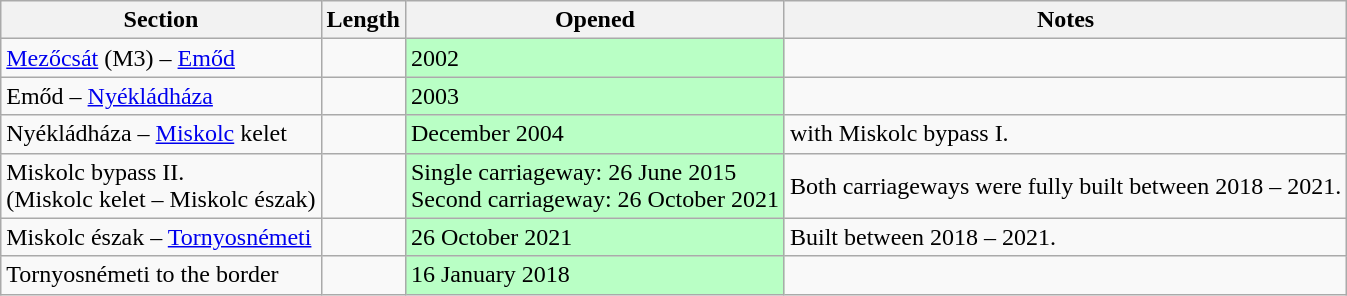<table class="wikitable">
<tr>
<th>Section</th>
<th>Length</th>
<th>Opened</th>
<th>Notes</th>
</tr>
<tr>
<td><a href='#'>Mezőcsát</a> (M3) – <a href='#'>Emőd</a></td>
<td></td>
<td bgcolor="#B9FFC5">2002</td>
<td></td>
</tr>
<tr>
<td>Emőd – <a href='#'>Nyékládháza</a></td>
<td></td>
<td bgcolor="#B9FFC5">2003</td>
<td></td>
</tr>
<tr>
<td>Nyékládháza – <a href='#'>Miskolc</a> kelet</td>
<td></td>
<td bgcolor="#B9FFC5">December 2004</td>
<td>with Miskolc bypass I.</td>
</tr>
<tr>
<td>Miskolc bypass II.<br>(Miskolc kelet – Miskolc észak)</td>
<td></td>
<td bgcolor="#B9FFC5">Single carriageway: 26 June 2015<br>Second carriageway: 26 October 2021</td>
<td>Both carriageways were fully built between 2018 – 2021.</td>
</tr>
<tr>
<td>Miskolc észak – <a href='#'>Tornyosnémeti</a></td>
<td></td>
<td bgcolor="#B9FFC5">26 October 2021</td>
<td>Built between 2018 – 2021.</td>
</tr>
<tr>
<td>Tornyosnémeti to the border</td>
<td></td>
<td bgcolor="#B9FFC5">16 January 2018</td>
<td></td>
</tr>
</table>
